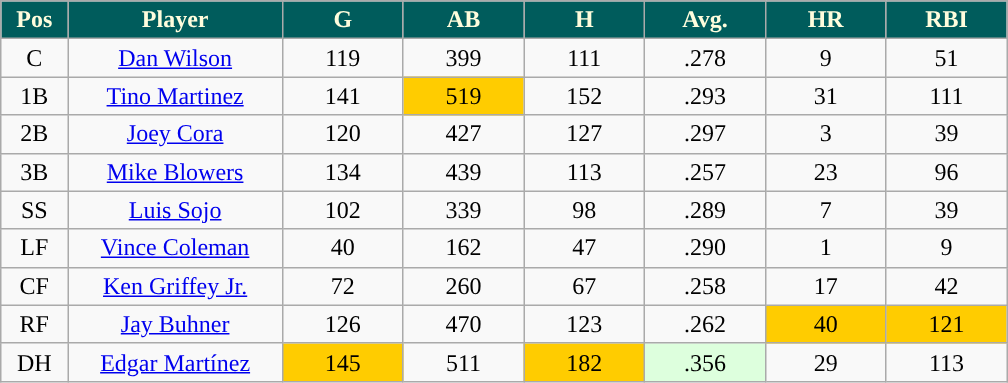<table class="wikitable sortable">
<tr>
<th style=" background:#005c5c; color:#FFFDDD;" width="5%">Pos</th>
<th style=" background:#005c5c; color:#FFFDDD;" width="16%">Player</th>
<th style=" background:#005c5c; color:#FFFDDD;" width="9%">G</th>
<th style=" background:#005c5c; color:#FFFDDD;" width="9%">AB</th>
<th style=" background:#005c5c; color:#FFFDDD;" width="9%">H</th>
<th style=" background:#005c5c; color:#FFFDDD;" width="9%">Avg.</th>
<th style=" background:#005c5c; color:#FFFDDD;" width="9%">HR</th>
<th style=" background:#005c5c; color:#FFFDDD;" width="9%">RBI</th>
</tr>
<tr align="center">
<td>C</td>
<td><a href='#'>Dan Wilson</a></td>
<td>119</td>
<td>399</td>
<td>111</td>
<td>.278</td>
<td>9</td>
<td>51</td>
</tr>
<tr align="center">
<td>1B</td>
<td><a href='#'>Tino Martinez</a></td>
<td>141</td>
<td bgcolor="FFCC00">519</td>
<td>152</td>
<td>.293</td>
<td>31</td>
<td>111</td>
</tr>
<tr align="center">
<td>2B</td>
<td><a href='#'>Joey Cora</a></td>
<td>120</td>
<td>427</td>
<td>127</td>
<td>.297</td>
<td>3</td>
<td>39</td>
</tr>
<tr align="center">
<td>3B</td>
<td><a href='#'>Mike Blowers</a></td>
<td>134</td>
<td>439</td>
<td>113</td>
<td>.257</td>
<td>23</td>
<td>96</td>
</tr>
<tr align="center">
<td>SS</td>
<td><a href='#'>Luis Sojo</a></td>
<td>102</td>
<td>339</td>
<td>98</td>
<td>.289</td>
<td>7</td>
<td>39</td>
</tr>
<tr align="center">
<td>LF</td>
<td><a href='#'>Vince Coleman</a></td>
<td>40</td>
<td>162</td>
<td>47</td>
<td>.290</td>
<td>1</td>
<td>9</td>
</tr>
<tr align="center">
<td>CF</td>
<td><a href='#'>Ken Griffey Jr.</a></td>
<td>72</td>
<td>260</td>
<td>67</td>
<td>.258</td>
<td>17</td>
<td>42</td>
</tr>
<tr align="center">
<td>RF</td>
<td><a href='#'>Jay Buhner</a></td>
<td>126</td>
<td>470</td>
<td>123</td>
<td>.262</td>
<td bgcolor="FFCC00">40</td>
<td bgcolor="FFCC00">121</td>
</tr>
<tr align="center">
<td>DH</td>
<td><a href='#'>Edgar Martínez</a></td>
<td bgcolor="FFCC00">145</td>
<td>511</td>
<td bgcolor="FFCC00">182</td>
<td style="background:#DDFFDD;">.356</td>
<td>29</td>
<td>113</td>
</tr>
</table>
